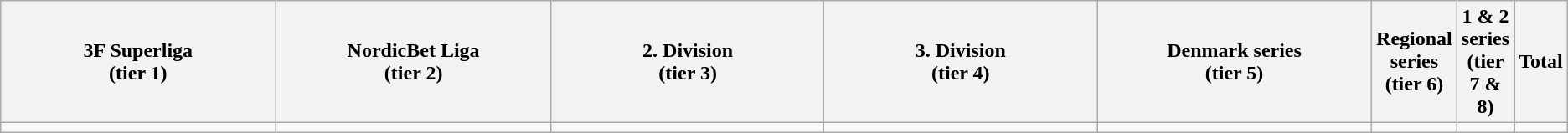<table class="wikitable">
<tr>
<th width="20%">3F Superliga<br> (tier 1)</th>
<th width="20%">NordicBet Liga<br> (tier 2)</th>
<th width="20%">2. Division<br> (tier 3)</th>
<th width="20%">3. Division<br> (tier 4)</th>
<th width="20%">Denmark series<br> (tier 5)</th>
<th width="20%">Regional series<br> (tier 6)</th>
<th width="20%">1 & 2 series<br> (tier 7 & 8)</th>
<th width="20%">Total</th>
</tr>
<tr>
<td></td>
<td></td>
<td></td>
<td></td>
<td></td>
<td></td>
<td></td>
<td></td>
</tr>
</table>
